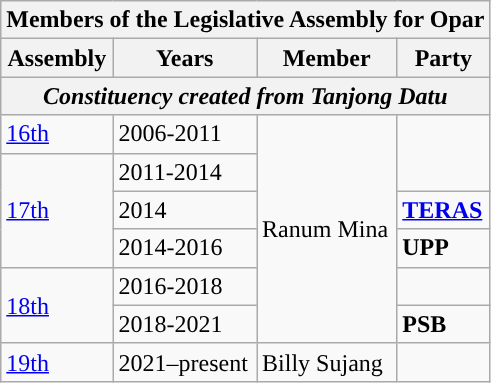<table class=wikitable>
<tr>
<th colspan=4>Members of the Legislative Assembly for Opar</th>
</tr>
<tr>
<th>Assembly</th>
<th>Years</th>
<th>Member</th>
<th>Party</th>
</tr>
<tr>
<th colspan=4 align=center><em>Constituency created from Tanjong Datu</em></th>
</tr>
<tr>
<td><a href='#'>16th</a></td>
<td>2006-2011</td>
<td rowspan=6>Ranum Mina</td>
<td rowspan=2></td>
</tr>
<tr>
<td rowspan=3><a href='#'>17th</a></td>
<td>2011-2014</td>
</tr>
<tr>
<td>2014</td>
<td><strong><a href='#'>TERAS</a></strong></td>
</tr>
<tr>
<td>2014-2016</td>
<td><strong>UPP</strong></td>
</tr>
<tr>
<td rowspan=2><a href='#'>18th</a></td>
<td>2016-2018</td>
<td></td>
</tr>
<tr>
<td>2018-2021</td>
<td><strong>PSB</strong></td>
</tr>
<tr>
<td><a href='#'>19th</a></td>
<td>2021–present</td>
<td>Billy Sujang</td>
<td></td>
</tr>
</table>
